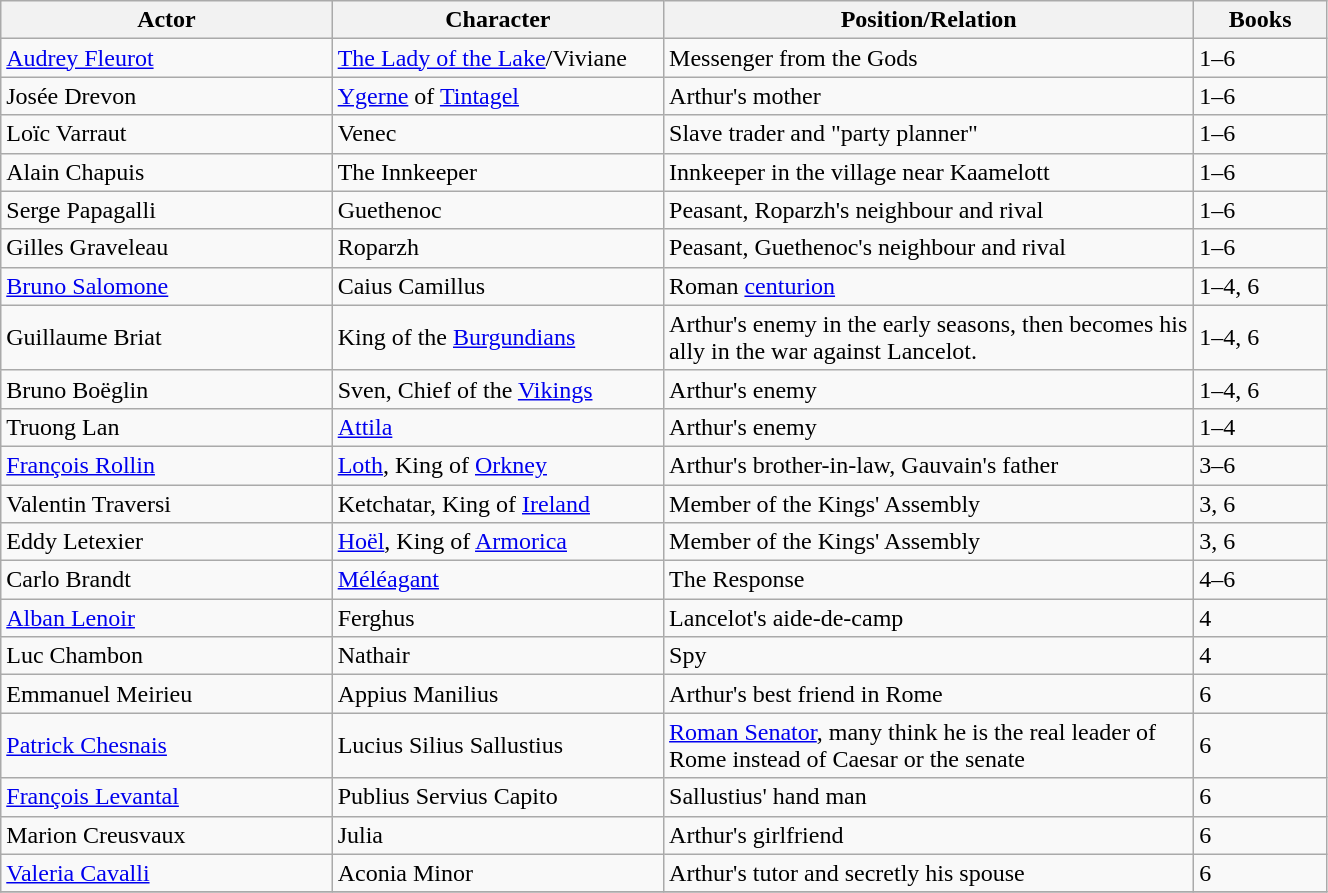<table class="wikitable" style="width:70%;">
<tr>
<th style="width:25%;">Actor</th>
<th style="width:25%;">Character</th>
<th style="width:40%;">Position/Relation</th>
<th style="width:15%;">Books</th>
</tr>
<tr>
<td><a href='#'>Audrey Fleurot</a></td>
<td><a href='#'>The Lady of the Lake</a>/Viviane</td>
<td>Messenger from the Gods</td>
<td>1–6</td>
</tr>
<tr>
<td>Josée Drevon</td>
<td><a href='#'>Ygerne</a> of <a href='#'>Tintagel</a></td>
<td>Arthur's mother</td>
<td>1–6</td>
</tr>
<tr>
<td>Loïc Varraut</td>
<td>Venec</td>
<td>Slave trader and "party planner"</td>
<td>1–6</td>
</tr>
<tr>
<td>Alain Chapuis</td>
<td>The Innkeeper</td>
<td>Innkeeper in the village near Kaamelott</td>
<td>1–6</td>
</tr>
<tr>
<td>Serge Papagalli</td>
<td>Guethenoc</td>
<td>Peasant, Roparzh's neighbour and rival</td>
<td>1–6</td>
</tr>
<tr>
<td>Gilles Graveleau</td>
<td>Roparzh</td>
<td>Peasant, Guethenoc's neighbour and rival</td>
<td>1–6</td>
</tr>
<tr>
<td><a href='#'>Bruno Salomone</a></td>
<td>Caius Camillus</td>
<td>Roman <a href='#'>centurion</a></td>
<td>1–4, 6</td>
</tr>
<tr>
<td>Guillaume Briat</td>
<td>King of the <a href='#'>Burgundians</a></td>
<td>Arthur's enemy in the early seasons, then becomes his ally in the war against Lancelot.</td>
<td>1–4, 6</td>
</tr>
<tr>
<td>Bruno Boëglin</td>
<td>Sven, Chief of the <a href='#'>Vikings</a></td>
<td>Arthur's enemy</td>
<td>1–4, 6</td>
</tr>
<tr>
<td>Truong Lan</td>
<td><a href='#'>Attila</a></td>
<td>Arthur's enemy</td>
<td>1–4</td>
</tr>
<tr>
<td><a href='#'>François Rollin</a></td>
<td><a href='#'>Loth</a>, King of <a href='#'>Orkney</a></td>
<td>Arthur's brother-in-law, Gauvain's father</td>
<td>3–6</td>
</tr>
<tr>
<td>Valentin Traversi</td>
<td>Ketchatar, King of <a href='#'>Ireland</a></td>
<td>Member of the Kings' Assembly</td>
<td>3, 6</td>
</tr>
<tr>
<td>Eddy Letexier</td>
<td><a href='#'>Hoël</a>, King of <a href='#'>Armorica</a></td>
<td>Member of the Kings' Assembly</td>
<td>3, 6</td>
</tr>
<tr>
<td>Carlo Brandt</td>
<td><a href='#'>Méléagant</a></td>
<td>The Response</td>
<td>4–6</td>
</tr>
<tr>
<td><a href='#'>Alban Lenoir</a></td>
<td>Ferghus</td>
<td>Lancelot's aide-de-camp</td>
<td>4</td>
</tr>
<tr>
<td>Luc Chambon</td>
<td>Nathair</td>
<td>Spy</td>
<td>4</td>
</tr>
<tr>
<td>Emmanuel Meirieu</td>
<td>Appius Manilius</td>
<td>Arthur's best friend in Rome</td>
<td>6</td>
</tr>
<tr>
<td><a href='#'>Patrick Chesnais</a></td>
<td>Lucius Silius Sallustius</td>
<td><a href='#'>Roman Senator</a>, many think he is the real leader of Rome instead of Caesar or the senate</td>
<td>6</td>
</tr>
<tr>
<td><a href='#'>François Levantal</a></td>
<td>Publius Servius Capito</td>
<td>Sallustius' hand man</td>
<td>6</td>
</tr>
<tr>
<td>Marion Creusvaux</td>
<td>Julia</td>
<td>Arthur's girlfriend</td>
<td>6</td>
</tr>
<tr>
<td><a href='#'>Valeria Cavalli</a></td>
<td>Aconia Minor</td>
<td>Arthur's tutor and secretly his spouse</td>
<td>6</td>
</tr>
<tr>
</tr>
</table>
